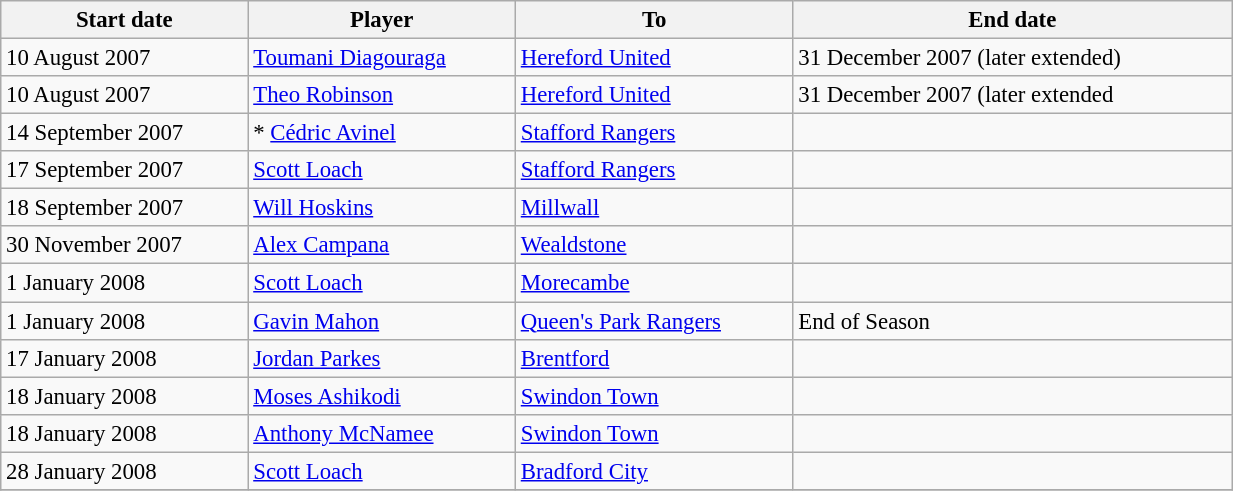<table class="wikitable" style="text-align:center; font-size:95%;width:65%; text-align:left">
<tr>
<th><strong>Start date</strong></th>
<th><strong>Player</strong></th>
<th><strong>To</strong></th>
<th><strong>End date</strong></th>
</tr>
<tr>
<td>10 August 2007</td>
<td> <a href='#'>Toumani Diagouraga</a></td>
<td><a href='#'>Hereford United</a></td>
<td>31 December 2007 (later extended)</td>
</tr>
<tr>
<td>10 August 2007</td>
<td> <a href='#'>Theo Robinson</a></td>
<td><a href='#'>Hereford United</a></td>
<td>31 December 2007 (later extended</td>
</tr>
<tr>
<td>14 September 2007</td>
<td>* <a href='#'>Cédric Avinel</a></td>
<td><a href='#'>Stafford Rangers</a></td>
<td></td>
</tr>
<tr>
<td>17 September 2007</td>
<td> <a href='#'>Scott Loach</a></td>
<td><a href='#'>Stafford Rangers</a></td>
<td></td>
</tr>
<tr>
<td>18 September 2007</td>
<td> <a href='#'>Will Hoskins</a></td>
<td><a href='#'>Millwall</a></td>
<td></td>
</tr>
<tr>
<td>30 November 2007</td>
<td> <a href='#'>Alex Campana</a></td>
<td><a href='#'>Wealdstone</a></td>
<td></td>
</tr>
<tr>
<td>1 January 2008</td>
<td> <a href='#'>Scott Loach</a></td>
<td><a href='#'>Morecambe</a></td>
<td></td>
</tr>
<tr>
<td>1 January 2008</td>
<td> <a href='#'>Gavin Mahon</a></td>
<td><a href='#'>Queen's Park Rangers</a></td>
<td>End of Season</td>
</tr>
<tr>
<td>17 January 2008</td>
<td> <a href='#'>Jordan Parkes</a></td>
<td><a href='#'>Brentford</a></td>
<td></td>
</tr>
<tr>
<td>18 January 2008</td>
<td> <a href='#'>Moses Ashikodi</a></td>
<td><a href='#'>Swindon Town</a></td>
<td></td>
</tr>
<tr>
<td>18 January 2008</td>
<td> <a href='#'>Anthony McNamee</a></td>
<td><a href='#'>Swindon Town</a></td>
<td></td>
</tr>
<tr>
<td>28 January 2008</td>
<td> <a href='#'>Scott Loach</a></td>
<td><a href='#'>Bradford City</a></td>
<td></td>
</tr>
<tr>
</tr>
</table>
